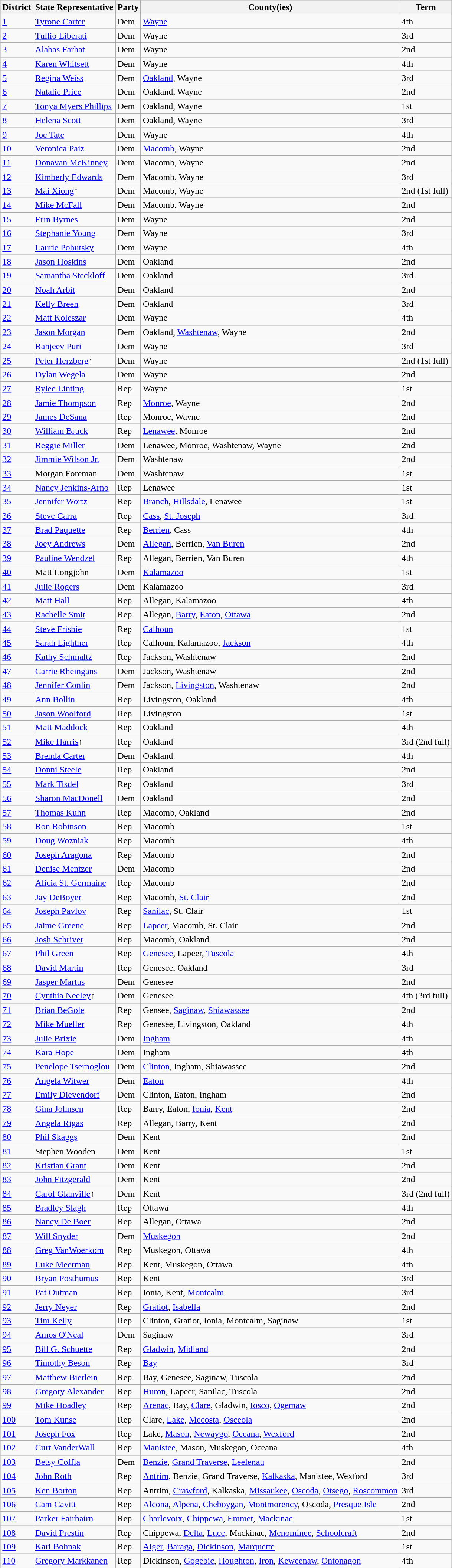<table class="sortable wikitable">
<tr>
<th>District</th>
<th>State Representative</th>
<th>Party</th>
<th>County(ies)</th>
<th>Term</th>
</tr>
<tr>
<td><a href='#'>1</a></td>
<td><a href='#'>Tyrone Carter</a></td>
<td>Dem</td>
<td><a href='#'>Wayne</a></td>
<td>4th</td>
</tr>
<tr>
<td><a href='#'>2</a></td>
<td><a href='#'>Tullio Liberati</a></td>
<td>Dem</td>
<td>Wayne</td>
<td>3rd</td>
</tr>
<tr>
<td><a href='#'>3</a></td>
<td><a href='#'>Alabas Farhat</a></td>
<td>Dem</td>
<td>Wayne</td>
<td>2nd</td>
</tr>
<tr>
<td><a href='#'>4</a></td>
<td><a href='#'>Karen Whitsett</a></td>
<td>Dem</td>
<td>Wayne</td>
<td>4th</td>
</tr>
<tr>
<td><a href='#'>5</a></td>
<td><a href='#'>Regina Weiss</a></td>
<td>Dem</td>
<td><a href='#'>Oakland</a>, Wayne</td>
<td>3rd</td>
</tr>
<tr>
<td><a href='#'>6</a></td>
<td><a href='#'>Natalie Price</a></td>
<td>Dem</td>
<td>Oakland, Wayne</td>
<td>2nd</td>
</tr>
<tr>
<td><a href='#'>7</a></td>
<td><a href='#'>Tonya Myers Phillips</a></td>
<td>Dem</td>
<td>Oakland, Wayne</td>
<td>1st</td>
</tr>
<tr>
<td><a href='#'>8</a></td>
<td><a href='#'>Helena Scott</a></td>
<td>Dem</td>
<td>Oakland, Wayne</td>
<td>3rd</td>
</tr>
<tr>
<td><a href='#'>9</a></td>
<td><a href='#'>Joe Tate</a></td>
<td>Dem</td>
<td>Wayne</td>
<td>4th</td>
</tr>
<tr>
<td><a href='#'>10</a></td>
<td><a href='#'>Veronica Paiz</a></td>
<td>Dem</td>
<td><a href='#'>Macomb</a>, Wayne</td>
<td>2nd</td>
</tr>
<tr>
<td><a href='#'>11</a></td>
<td><a href='#'>Donavan McKinney</a></td>
<td>Dem</td>
<td>Macomb, Wayne</td>
<td>2nd</td>
</tr>
<tr>
<td><a href='#'>12</a></td>
<td><a href='#'>Kimberly Edwards</a></td>
<td>Dem</td>
<td>Macomb, Wayne</td>
<td>3rd</td>
</tr>
<tr>
<td><a href='#'>13</a></td>
<td><a href='#'>Mai Xiong</a>↑</td>
<td>Dem</td>
<td>Macomb, Wayne</td>
<td>2nd (1st full)</td>
</tr>
<tr>
<td><a href='#'>14</a></td>
<td><a href='#'>Mike McFall</a></td>
<td>Dem</td>
<td>Macomb, Wayne</td>
<td>2nd</td>
</tr>
<tr>
<td><a href='#'>15</a></td>
<td><a href='#'>Erin Byrnes</a></td>
<td>Dem</td>
<td>Wayne</td>
<td>2nd</td>
</tr>
<tr>
<td><a href='#'>16</a></td>
<td><a href='#'>Stephanie Young</a></td>
<td>Dem</td>
<td>Wayne</td>
<td>3rd</td>
</tr>
<tr>
<td><a href='#'>17</a></td>
<td><a href='#'>Laurie Pohutsky</a></td>
<td>Dem</td>
<td>Wayne</td>
<td>4th</td>
</tr>
<tr>
<td><a href='#'>18</a></td>
<td><a href='#'>Jason Hoskins</a></td>
<td>Dem</td>
<td>Oakland</td>
<td>2nd</td>
</tr>
<tr>
<td><a href='#'>19</a></td>
<td><a href='#'>Samantha Steckloff</a></td>
<td>Dem</td>
<td>Oakland</td>
<td>3rd</td>
</tr>
<tr>
<td><a href='#'>20</a></td>
<td><a href='#'>Noah Arbit</a></td>
<td>Dem</td>
<td>Oakland</td>
<td>2nd</td>
</tr>
<tr>
<td><a href='#'>21</a></td>
<td><a href='#'>Kelly Breen</a></td>
<td>Dem</td>
<td>Oakland</td>
<td>3rd</td>
</tr>
<tr>
<td><a href='#'>22</a></td>
<td><a href='#'>Matt Koleszar</a></td>
<td>Dem</td>
<td>Wayne</td>
<td>4th</td>
</tr>
<tr>
<td><a href='#'>23</a></td>
<td><a href='#'>Jason Morgan</a></td>
<td>Dem</td>
<td>Oakland, <a href='#'>Washtenaw</a>, Wayne</td>
<td>2nd</td>
</tr>
<tr>
<td><a href='#'>24</a></td>
<td><a href='#'>Ranjeev Puri</a></td>
<td>Dem</td>
<td>Wayne</td>
<td>3rd</td>
</tr>
<tr>
<td><a href='#'>25</a></td>
<td><a href='#'>Peter Herzberg</a>↑</td>
<td>Dem</td>
<td>Wayne</td>
<td>2nd (1st full)</td>
</tr>
<tr>
<td><a href='#'>26</a></td>
<td><a href='#'>Dylan Wegela</a></td>
<td>Dem</td>
<td>Wayne</td>
<td>2nd</td>
</tr>
<tr>
<td><a href='#'>27</a></td>
<td><a href='#'>Rylee Linting</a></td>
<td>Rep</td>
<td>Wayne</td>
<td>1st</td>
</tr>
<tr>
<td><a href='#'>28</a></td>
<td><a href='#'>Jamie Thompson</a></td>
<td>Rep</td>
<td><a href='#'>Monroe</a>, Wayne</td>
<td>2nd</td>
</tr>
<tr>
<td><a href='#'>29</a></td>
<td><a href='#'>James DeSana</a></td>
<td>Rep</td>
<td>Monroe, Wayne</td>
<td>2nd</td>
</tr>
<tr>
<td><a href='#'>30</a></td>
<td><a href='#'>William Bruck</a></td>
<td>Rep</td>
<td><a href='#'>Lenawee</a>, Monroe</td>
<td>2nd</td>
</tr>
<tr>
<td><a href='#'>31</a></td>
<td><a href='#'>Reggie Miller</a></td>
<td>Dem</td>
<td>Lenawee, Monroe, Washtenaw, Wayne</td>
<td>2nd</td>
</tr>
<tr>
<td><a href='#'>32</a></td>
<td><a href='#'>Jimmie Wilson Jr.</a></td>
<td>Dem</td>
<td>Washtenaw</td>
<td>2nd</td>
</tr>
<tr>
<td><a href='#'>33</a></td>
<td>Morgan Foreman</td>
<td>Dem</td>
<td>Washtenaw</td>
<td>1st</td>
</tr>
<tr>
<td><a href='#'>34</a></td>
<td><a href='#'>Nancy Jenkins-Arno</a></td>
<td>Rep</td>
<td>Lenawee</td>
<td>1st</td>
</tr>
<tr>
<td><a href='#'>35</a></td>
<td><a href='#'>Jennifer Wortz</a></td>
<td>Rep</td>
<td><a href='#'>Branch</a>, <a href='#'>Hillsdale</a>, Lenawee</td>
<td>1st</td>
</tr>
<tr>
<td><a href='#'>36</a></td>
<td><a href='#'>Steve Carra</a></td>
<td>Rep</td>
<td><a href='#'>Cass</a>, <a href='#'>St. Joseph</a></td>
<td>3rd</td>
</tr>
<tr>
<td><a href='#'>37</a></td>
<td><a href='#'>Brad Paquette</a></td>
<td>Rep</td>
<td><a href='#'>Berrien</a>, Cass</td>
<td>4th</td>
</tr>
<tr>
<td><a href='#'>38</a></td>
<td><a href='#'>Joey Andrews</a></td>
<td>Dem</td>
<td><a href='#'>Allegan</a>, Berrien, <a href='#'>Van Buren</a></td>
<td>2nd</td>
</tr>
<tr>
<td><a href='#'>39</a></td>
<td><a href='#'>Pauline Wendzel</a></td>
<td>Rep</td>
<td>Allegan, Berrien, Van Buren</td>
<td>4th</td>
</tr>
<tr>
<td><a href='#'>40</a></td>
<td>Matt Longjohn</td>
<td>Dem</td>
<td><a href='#'>Kalamazoo</a></td>
<td>1st</td>
</tr>
<tr>
<td><a href='#'>41</a></td>
<td><a href='#'>Julie Rogers</a></td>
<td>Dem</td>
<td>Kalamazoo</td>
<td>3rd</td>
</tr>
<tr>
<td><a href='#'>42</a></td>
<td><a href='#'>Matt Hall</a></td>
<td>Rep</td>
<td>Allegan, Kalamazoo</td>
<td>4th</td>
</tr>
<tr>
<td><a href='#'>43</a></td>
<td><a href='#'>Rachelle Smit</a></td>
<td>Rep</td>
<td>Allegan, <a href='#'>Barry</a>, <a href='#'>Eaton</a>, <a href='#'>Ottawa</a></td>
<td>2nd</td>
</tr>
<tr>
<td><a href='#'>44</a></td>
<td><a href='#'>Steve Frisbie</a></td>
<td>Rep</td>
<td><a href='#'>Calhoun</a></td>
<td>1st</td>
</tr>
<tr>
<td><a href='#'>45</a></td>
<td><a href='#'>Sarah Lightner</a></td>
<td>Rep</td>
<td>Calhoun, Kalamazoo, <a href='#'>Jackson</a></td>
<td>4th</td>
</tr>
<tr>
<td><a href='#'>46</a></td>
<td><a href='#'>Kathy Schmaltz</a></td>
<td>Rep</td>
<td>Jackson, Washtenaw</td>
<td>2nd</td>
</tr>
<tr>
<td><a href='#'>47</a></td>
<td><a href='#'>Carrie Rheingans</a></td>
<td>Dem</td>
<td>Jackson, Washtenaw</td>
<td>2nd</td>
</tr>
<tr>
<td><a href='#'>48</a></td>
<td><a href='#'>Jennifer Conlin</a></td>
<td>Dem</td>
<td>Jackson, <a href='#'>Livingston</a>, Washtenaw</td>
<td>2nd</td>
</tr>
<tr>
<td><a href='#'>49</a></td>
<td><a href='#'>Ann Bollin</a></td>
<td>Rep</td>
<td>Livingston, Oakland</td>
<td>4th</td>
</tr>
<tr>
<td><a href='#'>50</a></td>
<td><a href='#'>Jason Woolford</a></td>
<td>Rep</td>
<td>Livingston</td>
<td>1st</td>
</tr>
<tr>
<td><a href='#'>51</a></td>
<td><a href='#'>Matt Maddock</a></td>
<td>Rep</td>
<td>Oakland</td>
<td>4th</td>
</tr>
<tr>
<td><a href='#'>52</a></td>
<td><a href='#'>Mike Harris</a>↑</td>
<td>Rep</td>
<td>Oakland</td>
<td>3rd (2nd full)</td>
</tr>
<tr>
<td><a href='#'>53</a></td>
<td><a href='#'>Brenda Carter</a></td>
<td>Dem</td>
<td>Oakland</td>
<td>4th</td>
</tr>
<tr>
<td><a href='#'>54</a></td>
<td><a href='#'>Donni Steele</a></td>
<td>Rep</td>
<td>Oakland</td>
<td>2nd</td>
</tr>
<tr>
<td><a href='#'>55</a></td>
<td><a href='#'>Mark Tisdel</a></td>
<td>Rep</td>
<td>Oakland</td>
<td>3rd</td>
</tr>
<tr>
<td><a href='#'>56</a></td>
<td><a href='#'>Sharon MacDonell</a></td>
<td>Dem</td>
<td>Oakland</td>
<td>2nd</td>
</tr>
<tr>
<td><a href='#'>57</a></td>
<td><a href='#'>Thomas Kuhn</a></td>
<td>Rep</td>
<td>Macomb, Oakland</td>
<td>2nd</td>
</tr>
<tr>
<td><a href='#'>58</a></td>
<td><a href='#'>Ron Robinson</a></td>
<td>Rep</td>
<td>Macomb</td>
<td>1st</td>
</tr>
<tr>
<td><a href='#'>59</a></td>
<td><a href='#'>Doug Wozniak</a></td>
<td>Rep</td>
<td>Macomb</td>
<td>4th</td>
</tr>
<tr>
<td><a href='#'>60</a></td>
<td><a href='#'>Joseph Aragona</a></td>
<td>Rep</td>
<td>Macomb</td>
<td>2nd</td>
</tr>
<tr>
<td><a href='#'>61</a></td>
<td><a href='#'>Denise Mentzer</a></td>
<td>Dem</td>
<td>Macomb</td>
<td>2nd</td>
</tr>
<tr>
<td><a href='#'>62</a></td>
<td><a href='#'>Alicia St. Germaine</a></td>
<td>Rep</td>
<td>Macomb</td>
<td>2nd</td>
</tr>
<tr>
<td><a href='#'>63</a></td>
<td><a href='#'>Jay DeBoyer</a></td>
<td>Rep</td>
<td>Macomb, <a href='#'>St. Clair</a></td>
<td>2nd</td>
</tr>
<tr>
<td><a href='#'>64</a></td>
<td><a href='#'>Joseph Pavlov</a></td>
<td>Rep</td>
<td><a href='#'>Sanilac</a>, St. Clair</td>
<td>1st</td>
</tr>
<tr>
<td><a href='#'>65</a></td>
<td><a href='#'>Jaime Greene</a></td>
<td>Rep</td>
<td><a href='#'>Lapeer</a>, Macomb, St. Clair</td>
<td>2nd</td>
</tr>
<tr>
<td><a href='#'>66</a></td>
<td><a href='#'>Josh Schriver</a></td>
<td>Rep</td>
<td>Macomb, Oakland</td>
<td>2nd</td>
</tr>
<tr>
<td><a href='#'>67</a></td>
<td><a href='#'>Phil Green</a></td>
<td>Rep</td>
<td><a href='#'>Genesee</a>, Lapeer, <a href='#'>Tuscola</a></td>
<td>4th</td>
</tr>
<tr>
<td><a href='#'>68</a></td>
<td><a href='#'>David Martin</a></td>
<td>Rep</td>
<td>Genesee, Oakland</td>
<td>3rd</td>
</tr>
<tr>
<td><a href='#'>69</a></td>
<td><a href='#'>Jasper Martus</a></td>
<td>Dem</td>
<td>Genesee</td>
<td>2nd</td>
</tr>
<tr>
<td><a href='#'>70</a></td>
<td><a href='#'>Cynthia Neeley</a>↑</td>
<td>Dem</td>
<td>Genesee</td>
<td>4th (3rd full)</td>
</tr>
<tr>
<td><a href='#'>71</a></td>
<td><a href='#'>Brian BeGole</a></td>
<td>Rep</td>
<td>Gensee, <a href='#'>Saginaw</a>, <a href='#'>Shiawassee</a></td>
<td>2nd</td>
</tr>
<tr>
<td><a href='#'>72</a></td>
<td><a href='#'>Mike Mueller</a></td>
<td>Rep</td>
<td>Genesee, Livingston, Oakland</td>
<td>4th</td>
</tr>
<tr>
<td><a href='#'>73</a></td>
<td><a href='#'>Julie Brixie</a></td>
<td>Dem</td>
<td><a href='#'>Ingham</a></td>
<td>4th</td>
</tr>
<tr>
<td><a href='#'>74</a></td>
<td><a href='#'>Kara Hope</a></td>
<td>Dem</td>
<td>Ingham</td>
<td>4th</td>
</tr>
<tr>
<td><a href='#'>75</a></td>
<td><a href='#'>Penelope Tsernoglou</a></td>
<td>Dem</td>
<td><a href='#'>Clinton</a>, Ingham, Shiawassee</td>
<td>2nd</td>
</tr>
<tr>
<td><a href='#'>76</a></td>
<td><a href='#'>Angela Witwer</a></td>
<td>Dem</td>
<td><a href='#'>Eaton</a></td>
<td>4th</td>
</tr>
<tr>
<td><a href='#'>77</a></td>
<td><a href='#'>Emily Dievendorf</a></td>
<td>Dem</td>
<td>Clinton, Eaton, Ingham</td>
<td>2nd</td>
</tr>
<tr>
<td><a href='#'>78</a></td>
<td><a href='#'>Gina Johnsen</a></td>
<td>Rep</td>
<td>Barry, Eaton, <a href='#'>Ionia</a>, <a href='#'>Kent</a></td>
<td>2nd</td>
</tr>
<tr>
<td><a href='#'>79</a></td>
<td><a href='#'>Angela Rigas</a></td>
<td>Rep</td>
<td>Allegan, Barry, Kent</td>
<td>2nd</td>
</tr>
<tr>
<td><a href='#'>80</a></td>
<td><a href='#'>Phil Skaggs</a></td>
<td>Dem</td>
<td>Kent</td>
<td>2nd</td>
</tr>
<tr>
<td><a href='#'>81</a></td>
<td>Stephen Wooden</td>
<td>Dem</td>
<td>Kent</td>
<td>1st</td>
</tr>
<tr>
<td><a href='#'>82</a></td>
<td><a href='#'>Kristian Grant</a></td>
<td>Dem</td>
<td>Kent</td>
<td>2nd</td>
</tr>
<tr>
<td><a href='#'>83</a></td>
<td><a href='#'>John Fitzgerald</a></td>
<td>Dem</td>
<td>Kent</td>
<td>2nd</td>
</tr>
<tr>
<td><a href='#'>84</a></td>
<td><a href='#'>Carol Glanville</a>↑</td>
<td>Dem</td>
<td>Kent</td>
<td>3rd (2nd full)</td>
</tr>
<tr>
<td><a href='#'>85</a></td>
<td><a href='#'>Bradley Slagh</a></td>
<td>Rep</td>
<td>Ottawa</td>
<td>4th</td>
</tr>
<tr>
<td><a href='#'>86</a></td>
<td><a href='#'>Nancy De Boer</a></td>
<td>Rep</td>
<td>Allegan, Ottawa</td>
<td>2nd</td>
</tr>
<tr>
<td><a href='#'>87</a></td>
<td><a href='#'>Will Snyder</a></td>
<td>Dem</td>
<td><a href='#'>Muskegon</a></td>
<td>2nd</td>
</tr>
<tr>
<td><a href='#'>88</a></td>
<td><a href='#'>Greg VanWoerkom</a></td>
<td>Rep</td>
<td>Muskegon, Ottawa</td>
<td>4th</td>
</tr>
<tr>
<td><a href='#'>89</a></td>
<td><a href='#'>Luke Meerman</a></td>
<td>Rep</td>
<td>Kent, Muskegon, Ottawa</td>
<td>4th</td>
</tr>
<tr>
<td><a href='#'>90</a></td>
<td><a href='#'>Bryan Posthumus</a></td>
<td>Rep</td>
<td>Kent</td>
<td>3rd</td>
</tr>
<tr>
<td><a href='#'>91</a></td>
<td><a href='#'>Pat Outman</a></td>
<td>Rep</td>
<td>Ionia, Kent, <a href='#'>Montcalm</a></td>
<td>3rd</td>
</tr>
<tr>
<td><a href='#'>92</a></td>
<td><a href='#'>Jerry Neyer</a></td>
<td>Rep</td>
<td><a href='#'>Gratiot</a>, <a href='#'>Isabella</a></td>
<td>2nd</td>
</tr>
<tr>
<td><a href='#'>93</a></td>
<td><a href='#'>Tim Kelly</a></td>
<td>Rep</td>
<td>Clinton, Gratiot, Ionia, Montcalm, Saginaw</td>
<td>1st</td>
</tr>
<tr>
<td><a href='#'>94</a></td>
<td><a href='#'>Amos O'Neal</a></td>
<td>Dem</td>
<td>Saginaw</td>
<td>3rd</td>
</tr>
<tr>
<td><a href='#'>95</a></td>
<td><a href='#'>Bill G. Schuette</a></td>
<td>Rep</td>
<td><a href='#'>Gladwin</a>, <a href='#'>Midland</a></td>
<td>2nd</td>
</tr>
<tr>
<td><a href='#'>96</a></td>
<td><a href='#'>Timothy Beson</a></td>
<td>Rep</td>
<td><a href='#'>Bay</a></td>
<td>3rd</td>
</tr>
<tr>
<td><a href='#'>97</a></td>
<td><a href='#'>Matthew Bierlein</a></td>
<td>Rep</td>
<td>Bay, Genesee, Saginaw, Tuscola</td>
<td>2nd</td>
</tr>
<tr>
<td><a href='#'>98</a></td>
<td><a href='#'>Gregory Alexander</a></td>
<td>Rep</td>
<td><a href='#'>Huron</a>, Lapeer, Sanilac, Tuscola</td>
<td>2nd</td>
</tr>
<tr>
<td><a href='#'>99</a></td>
<td><a href='#'>Mike Hoadley</a></td>
<td>Rep</td>
<td><a href='#'>Arenac</a>, Bay, <a href='#'>Clare</a>, Gladwin, <a href='#'>Iosco</a>, <a href='#'>Ogemaw</a></td>
<td>2nd</td>
</tr>
<tr>
<td><a href='#'>100</a></td>
<td><a href='#'>Tom Kunse</a></td>
<td>Rep</td>
<td>Clare, <a href='#'>Lake</a>, <a href='#'>Mecosta</a>, <a href='#'>Osceola</a></td>
<td>2nd</td>
</tr>
<tr>
<td><a href='#'>101</a></td>
<td><a href='#'>Joseph Fox</a></td>
<td>Rep</td>
<td>Lake, <a href='#'>Mason</a>, <a href='#'>Newaygo</a>, <a href='#'>Oceana</a>, <a href='#'>Wexford</a></td>
<td>2nd</td>
</tr>
<tr>
<td><a href='#'>102</a></td>
<td><a href='#'>Curt VanderWall</a></td>
<td>Rep</td>
<td><a href='#'>Manistee</a>, Mason, Muskegon, Oceana</td>
<td>4th</td>
</tr>
<tr>
<td><a href='#'>103</a></td>
<td><a href='#'>Betsy Coffia</a></td>
<td>Dem</td>
<td><a href='#'>Benzie</a>, <a href='#'>Grand Traverse</a>, <a href='#'>Leelenau</a></td>
<td>2nd</td>
</tr>
<tr>
<td><a href='#'>104</a></td>
<td><a href='#'>John Roth</a></td>
<td>Rep</td>
<td><a href='#'>Antrim</a>, Benzie, Grand Traverse, <a href='#'>Kalkaska</a>, Manistee, Wexford</td>
<td>3rd</td>
</tr>
<tr>
<td><a href='#'>105</a></td>
<td><a href='#'>Ken Borton</a></td>
<td>Rep</td>
<td>Antrim, <a href='#'>Crawford</a>, Kalkaska, <a href='#'>Missaukee</a>, <a href='#'>Oscoda</a>, <a href='#'>Otsego</a>, <a href='#'>Roscommon</a></td>
<td>3rd</td>
</tr>
<tr>
<td><a href='#'>106</a></td>
<td><a href='#'>Cam Cavitt</a></td>
<td>Rep</td>
<td><a href='#'>Alcona</a>, <a href='#'>Alpena</a>, <a href='#'>Cheboygan</a>, <a href='#'>Montmorency</a>, Oscoda, <a href='#'>Presque Isle</a></td>
<td>2nd</td>
</tr>
<tr>
<td><a href='#'>107</a></td>
<td><a href='#'>Parker Fairbairn</a></td>
<td>Rep</td>
<td><a href='#'>Charlevoix</a>, <a href='#'>Chippewa</a>, <a href='#'>Emmet</a>, <a href='#'>Mackinac</a></td>
<td>1st</td>
</tr>
<tr>
<td><a href='#'>108</a></td>
<td><a href='#'>David Prestin</a></td>
<td>Rep</td>
<td>Chippewa, <a href='#'>Delta</a>, <a href='#'>Luce</a>, Mackinac, <a href='#'>Menominee</a>, <a href='#'>Schoolcraft</a></td>
<td>2nd</td>
</tr>
<tr>
<td><a href='#'>109</a></td>
<td><a href='#'>Karl Bohnak</a></td>
<td>Rep</td>
<td><a href='#'>Alger</a>, <a href='#'>Baraga</a>, <a href='#'>Dickinson</a>, <a href='#'>Marquette</a></td>
<td>1st</td>
</tr>
<tr>
<td><a href='#'>110</a></td>
<td><a href='#'>Gregory Markkanen</a></td>
<td>Rep</td>
<td>Dickinson, <a href='#'>Gogebic</a>, <a href='#'>Houghton</a>, <a href='#'>Iron</a>, <a href='#'>Keweenaw</a>, <a href='#'>Ontonagon</a></td>
<td>4th</td>
</tr>
</table>
